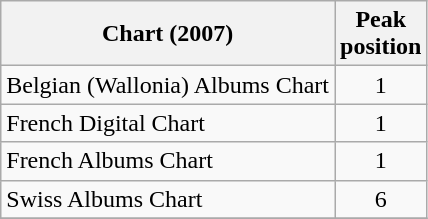<table class="wikitable sortable">
<tr>
<th>Chart (2007)</th>
<th>Peak<br>position</th>
</tr>
<tr>
<td>Belgian (Wallonia) Albums Chart</td>
<td align="center">1</td>
</tr>
<tr>
<td>French Digital Chart</td>
<td align="center">1</td>
</tr>
<tr>
<td>French Albums Chart</td>
<td align="center">1</td>
</tr>
<tr>
<td>Swiss Albums Chart</td>
<td align="center">6</td>
</tr>
<tr>
</tr>
</table>
